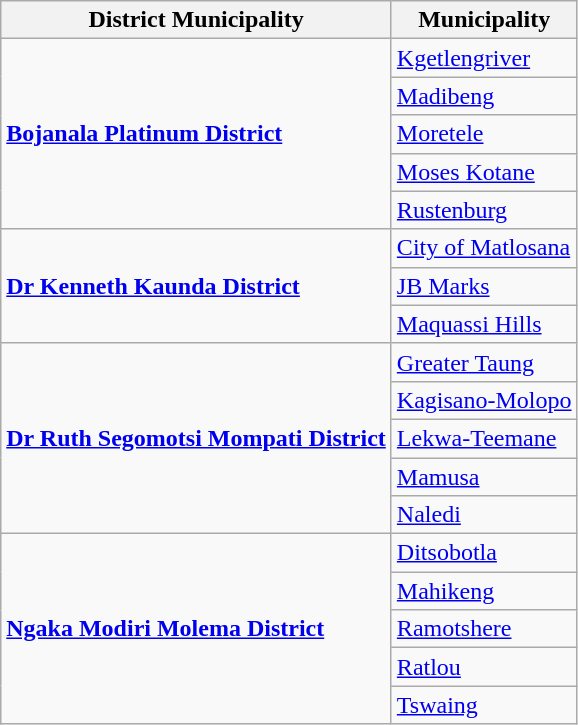<table class="wikitable">
<tr>
<th>District Municipality</th>
<th>Municipality</th>
</tr>
<tr>
<td rowspan="5"><strong><a href='#'>Bojanala Platinum District</a></strong></td>
<td><a href='#'>Kgetlengriver</a></td>
</tr>
<tr>
<td><a href='#'>Madibeng</a></td>
</tr>
<tr>
<td><a href='#'>Moretele</a></td>
</tr>
<tr>
<td><a href='#'>Moses Kotane</a></td>
</tr>
<tr>
<td><a href='#'>Rustenburg</a></td>
</tr>
<tr>
<td rowspan="3"><strong><a href='#'>Dr Kenneth Kaunda District</a></strong></td>
<td><a href='#'>City of Matlosana</a></td>
</tr>
<tr>
<td><a href='#'>JB Marks</a></td>
</tr>
<tr>
<td><a href='#'>Maquassi Hills</a></td>
</tr>
<tr>
<td rowspan="5"><strong><a href='#'>Dr Ruth Segomotsi Mompati District</a></strong></td>
<td><a href='#'>Greater Taung</a></td>
</tr>
<tr>
<td><a href='#'>Kagisano-Molopo</a></td>
</tr>
<tr>
<td><a href='#'>Lekwa-Teemane</a></td>
</tr>
<tr>
<td><a href='#'>Mamusa</a></td>
</tr>
<tr>
<td><a href='#'>Naledi</a></td>
</tr>
<tr>
<td rowspan="5"><strong><a href='#'>Ngaka Modiri Molema District</a></strong></td>
<td><a href='#'>Ditsobotla</a></td>
</tr>
<tr>
<td><a href='#'>Mahikeng</a></td>
</tr>
<tr>
<td><a href='#'>Ramotshere</a></td>
</tr>
<tr>
<td><a href='#'>Ratlou</a></td>
</tr>
<tr>
<td><a href='#'>Tswaing</a></td>
</tr>
</table>
